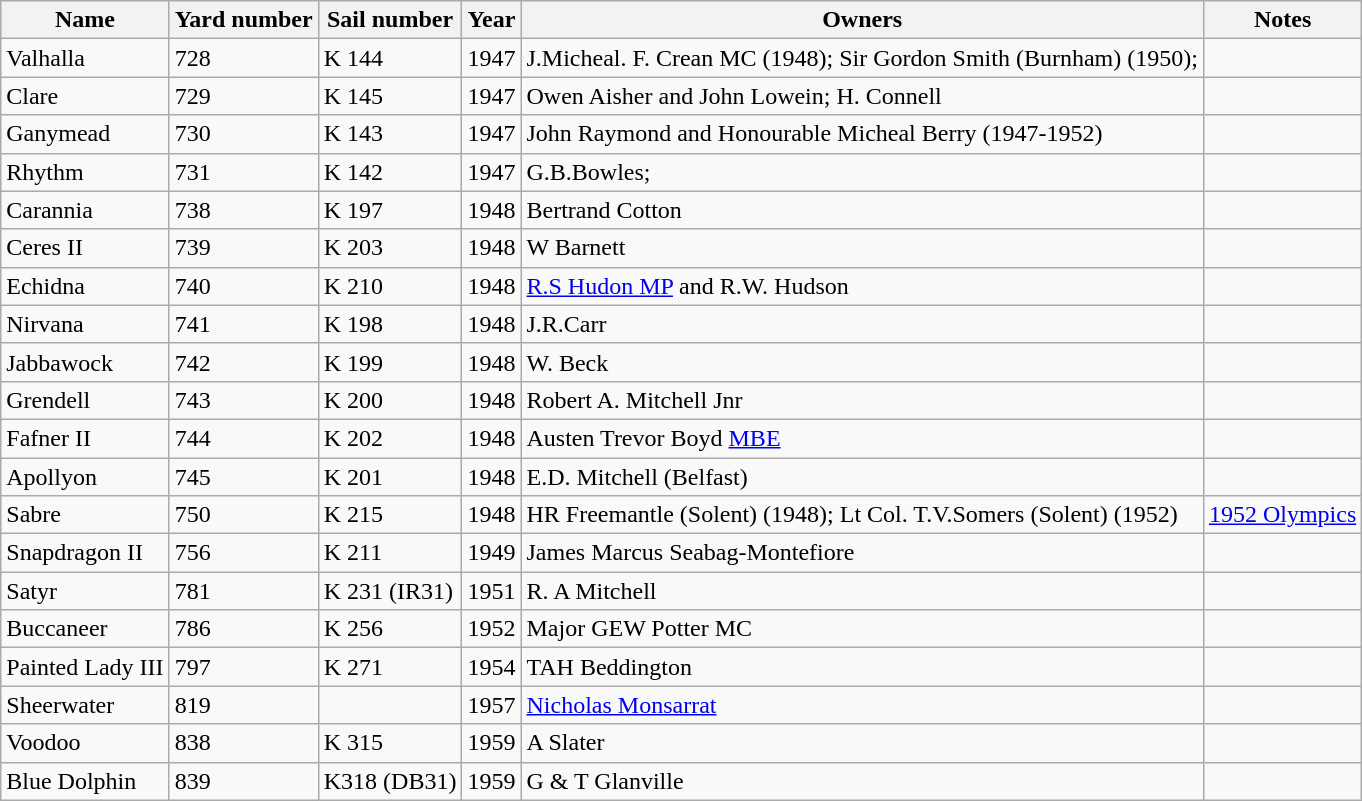<table class="wikitable">
<tr>
<th>Name</th>
<th>Yard number</th>
<th>Sail number</th>
<th>Year</th>
<th>Owners</th>
<th>Notes</th>
</tr>
<tr>
<td>Valhalla</td>
<td>728</td>
<td>K 144</td>
<td>1947</td>
<td>J.Micheal. F. Crean MC (1948); Sir Gordon Smith (Burnham) (1950);</td>
<td></td>
</tr>
<tr>
<td>Clare</td>
<td>729</td>
<td>K 145</td>
<td>1947</td>
<td>Owen Aisher and John Lowein; H. Connell</td>
<td></td>
</tr>
<tr>
<td>Ganymead</td>
<td>730</td>
<td>K 143</td>
<td>1947</td>
<td>John Raymond and Honourable Micheal Berry (1947-1952)</td>
<td></td>
</tr>
<tr>
<td>Rhythm</td>
<td>731</td>
<td>K 142</td>
<td>1947</td>
<td>G.B.Bowles;</td>
<td></td>
</tr>
<tr>
<td>Carannia</td>
<td>738</td>
<td>K 197</td>
<td>1948</td>
<td>Bertrand Cotton</td>
<td></td>
</tr>
<tr>
<td>Ceres II</td>
<td>739</td>
<td>K 203</td>
<td>1948</td>
<td>W Barnett</td>
<td></td>
</tr>
<tr>
<td>Echidna</td>
<td>740</td>
<td>K 210</td>
<td>1948</td>
<td><a href='#'>R.S Hudon MP</a> and R.W. Hudson</td>
<td></td>
</tr>
<tr>
<td>Nirvana</td>
<td>741</td>
<td>K 198</td>
<td>1948</td>
<td>J.R.Carr</td>
<td></td>
</tr>
<tr>
<td>Jabbawock</td>
<td>742</td>
<td>K 199</td>
<td>1948</td>
<td>W. Beck</td>
<td></td>
</tr>
<tr>
<td>Grendell</td>
<td>743</td>
<td>K 200</td>
<td>1948</td>
<td>Robert A. Mitchell Jnr</td>
<td></td>
</tr>
<tr>
<td>Fafner II</td>
<td>744</td>
<td>K 202</td>
<td>1948</td>
<td>Austen Trevor Boyd <a href='#'>MBE</a></td>
<td></td>
</tr>
<tr>
<td>Apollyon</td>
<td>745</td>
<td>K 201</td>
<td>1948</td>
<td>E.D. Mitchell (Belfast)</td>
<td></td>
</tr>
<tr>
<td>Sabre</td>
<td>750</td>
<td>K 215</td>
<td>1948</td>
<td>HR Freemantle (Solent) (1948); Lt Col. T.V.Somers (Solent) (1952)</td>
<td><a href='#'>1952 Olympics</a></td>
</tr>
<tr>
<td>Snapdragon II</td>
<td>756</td>
<td>K 211</td>
<td>1949</td>
<td>James Marcus Seabag-Montefiore</td>
<td></td>
</tr>
<tr>
<td>Satyr</td>
<td>781</td>
<td>K 231 (IR31)</td>
<td>1951</td>
<td>R. A Mitchell</td>
<td></td>
</tr>
<tr>
<td>Buccaneer</td>
<td>786</td>
<td>K 256</td>
<td>1952</td>
<td>Major GEW Potter MC</td>
<td></td>
</tr>
<tr>
<td>Painted Lady III</td>
<td>797</td>
<td>K 271</td>
<td>1954</td>
<td>TAH Beddington</td>
<td></td>
</tr>
<tr>
<td>Sheerwater</td>
<td>819</td>
<td></td>
<td>1957</td>
<td><a href='#'>Nicholas Monsarrat</a></td>
<td></td>
</tr>
<tr>
<td>Voodoo</td>
<td>838</td>
<td>K 315</td>
<td>1959</td>
<td>A Slater</td>
<td></td>
</tr>
<tr>
<td>Blue Dolphin</td>
<td>839</td>
<td>K318 (DB31)</td>
<td>1959</td>
<td>G & T Glanville</td>
<td></td>
</tr>
</table>
